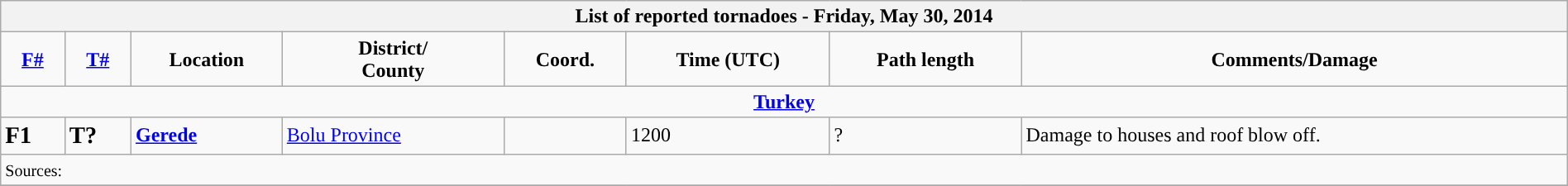<table class="wikitable collapsible" width="100%">
<tr>
<th colspan="8">List of reported tornadoes - Friday, May 30, 2014</th>
</tr>
<tr>
<td style="text-align: center;"><strong><a href='#'>F#</a></strong></td>
<td style="text-align: center;"><strong><a href='#'>T#</a></strong></td>
<td style="text-align: center;"><strong>Location</strong></td>
<td style="text-align: center;"><strong>District/<br>County</strong></td>
<td style="text-align: center;"><strong>Coord.</strong></td>
<td style="text-align: center;"><strong>Time (UTC)</strong></td>
<td style="text-align: center;"><strong>Path length</strong></td>
<td style="text-align: center;"><strong>Comments/Damage</strong></td>
</tr>
<tr>
<td colspan="8" align=center><strong><a href='#'>Turkey</a></strong></td>
</tr>
<tr>
<td><big><strong>F1</strong></big></td>
<td><big><strong>T?</strong></big></td>
<td><strong><a href='#'>Gerede</a></strong></td>
<td><a href='#'>Bolu Province</a></td>
<td></td>
<td>1200</td>
<td>?</td>
<td>Damage to houses and roof blow off.</td>
</tr>
<tr>
<td colspan="8"><small>Sources:</small></td>
</tr>
<tr>
</tr>
</table>
